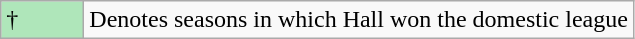<table class="wikitable">
<tr>
<td style="background:#AFE6BA; width:3em;">†</td>
<td>Denotes seasons in which Hall won the domestic league</td>
</tr>
</table>
